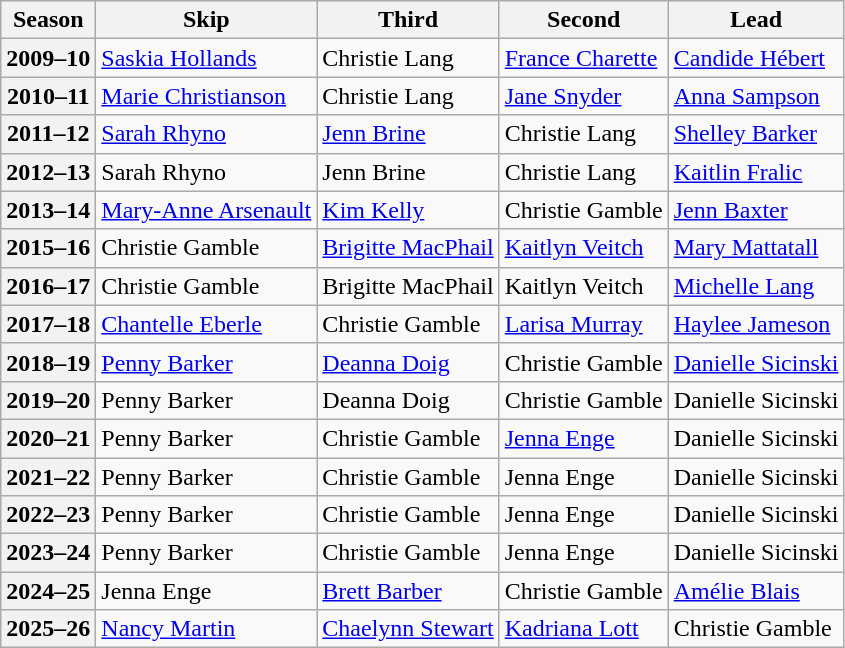<table class="wikitable">
<tr>
<th scope="col">Season</th>
<th scope="col">Skip</th>
<th scope="col">Third</th>
<th scope="col">Second</th>
<th scope="col">Lead</th>
</tr>
<tr>
<th scope="row">2009–10</th>
<td><a href='#'>Saskia Hollands</a></td>
<td>Christie Lang</td>
<td><a href='#'>France Charette</a></td>
<td><a href='#'>Candide Hébert</a></td>
</tr>
<tr>
<th scope="row">2010–11</th>
<td><a href='#'>Marie Christianson</a></td>
<td>Christie Lang</td>
<td><a href='#'>Jane Snyder</a></td>
<td><a href='#'>Anna Sampson</a></td>
</tr>
<tr>
<th scope="row">2011–12</th>
<td><a href='#'>Sarah Rhyno</a></td>
<td><a href='#'>Jenn Brine</a></td>
<td>Christie Lang</td>
<td><a href='#'>Shelley Barker</a></td>
</tr>
<tr>
<th scope="row">2012–13</th>
<td>Sarah Rhyno</td>
<td>Jenn Brine</td>
<td>Christie Lang</td>
<td><a href='#'>Kaitlin Fralic</a></td>
</tr>
<tr>
<th scope="row">2013–14</th>
<td><a href='#'>Mary-Anne Arsenault</a></td>
<td><a href='#'>Kim Kelly</a></td>
<td>Christie Gamble</td>
<td><a href='#'>Jenn Baxter</a></td>
</tr>
<tr>
<th scope="row">2015–16</th>
<td>Christie Gamble</td>
<td><a href='#'>Brigitte MacPhail</a></td>
<td><a href='#'>Kaitlyn Veitch</a></td>
<td><a href='#'>Mary Mattatall</a></td>
</tr>
<tr>
<th scope="row">2016–17</th>
<td>Christie Gamble</td>
<td>Brigitte MacPhail</td>
<td>Kaitlyn Veitch</td>
<td><a href='#'>Michelle Lang</a></td>
</tr>
<tr>
<th scope="row">2017–18</th>
<td><a href='#'>Chantelle Eberle</a></td>
<td>Christie Gamble</td>
<td><a href='#'>Larisa Murray</a></td>
<td><a href='#'>Haylee Jameson</a></td>
</tr>
<tr>
<th scope="row">2018–19</th>
<td><a href='#'>Penny Barker</a></td>
<td><a href='#'>Deanna Doig</a></td>
<td>Christie Gamble</td>
<td><a href='#'>Danielle Sicinski</a></td>
</tr>
<tr>
<th scope="row">2019–20</th>
<td>Penny Barker</td>
<td>Deanna Doig</td>
<td>Christie Gamble</td>
<td>Danielle Sicinski</td>
</tr>
<tr>
<th scope="row">2020–21</th>
<td>Penny Barker</td>
<td>Christie Gamble</td>
<td><a href='#'>Jenna Enge</a></td>
<td>Danielle Sicinski</td>
</tr>
<tr>
<th scope="row">2021–22</th>
<td>Penny Barker</td>
<td>Christie Gamble</td>
<td>Jenna Enge</td>
<td>Danielle Sicinski</td>
</tr>
<tr>
<th scope="row">2022–23</th>
<td>Penny Barker</td>
<td>Christie Gamble</td>
<td>Jenna Enge</td>
<td>Danielle Sicinski</td>
</tr>
<tr>
<th scope="row">2023–24</th>
<td>Penny Barker</td>
<td>Christie Gamble</td>
<td>Jenna Enge</td>
<td>Danielle Sicinski</td>
</tr>
<tr>
<th scope="row">2024–25</th>
<td>Jenna Enge</td>
<td><a href='#'>Brett Barber</a></td>
<td>Christie Gamble</td>
<td><a href='#'>Amélie Blais</a></td>
</tr>
<tr>
<th scope="row">2025–26</th>
<td><a href='#'>Nancy Martin</a></td>
<td><a href='#'>Chaelynn Stewart</a></td>
<td><a href='#'>Kadriana Lott</a></td>
<td>Christie Gamble</td>
</tr>
</table>
